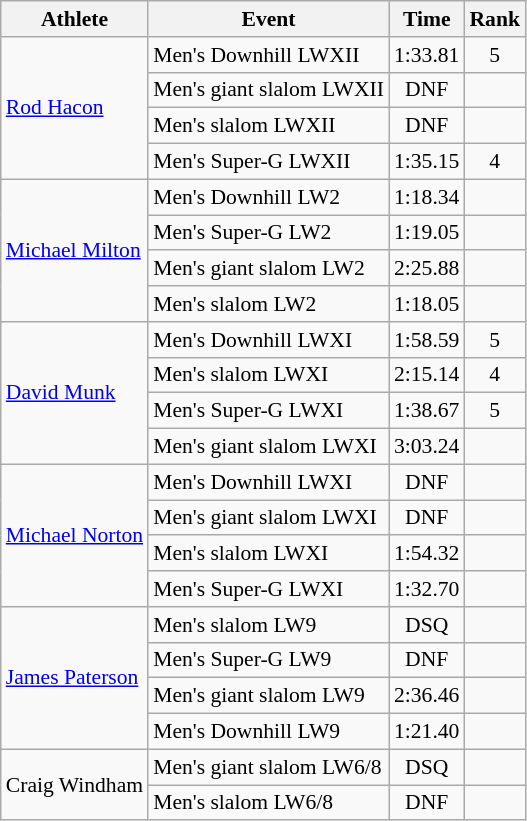<table class="wikitable" style="font-size:90%">
<tr>
<th>Athlete</th>
<th>Event</th>
<th>Time</th>
<th>Rank</th>
</tr>
<tr align=center>
<td rowspan=4 align=left><a href='#'>Rod Hacon</a></td>
<td align=left>Men's Downhill LWXII</td>
<td>1:33.81</td>
<td>5</td>
</tr>
<tr align=center>
<td align=left>Men's giant slalom LWXII</td>
<td>DNF</td>
<td></td>
</tr>
<tr align=center>
<td align=left>Men's slalom LWXII</td>
<td>DNF</td>
<td></td>
</tr>
<tr align=center>
<td align=left>Men's Super-G LWXII</td>
<td>1:35.15</td>
<td>4</td>
</tr>
<tr align=center>
<td rowspan=4 align=left><a href='#'>Michael Milton</a></td>
<td align=left>Men's Downhill LW2</td>
<td>1:18.34</td>
<td></td>
</tr>
<tr align=center>
<td align=left>Men's Super-G LW2</td>
<td>1:19.05</td>
<td></td>
</tr>
<tr align=center>
<td align=left>Men's giant slalom LW2</td>
<td>2:25.88</td>
<td></td>
</tr>
<tr align=center>
<td align=left>Men's slalom LW2</td>
<td>1:18.05</td>
<td></td>
</tr>
<tr align=center>
<td rowspan=4 align=left><a href='#'>David Munk</a></td>
<td align=left>Men's Downhill LWXI</td>
<td>1:58.59</td>
<td>5</td>
</tr>
<tr align=center>
<td align=left>Men's slalom LWXI</td>
<td>2:15.14</td>
<td>4</td>
</tr>
<tr align=center>
<td align=left>Men's Super-G LWXI</td>
<td>1:38.67</td>
<td>5</td>
</tr>
<tr align=center>
<td align=left>Men's giant slalom LWXI</td>
<td>3:03.24</td>
<td></td>
</tr>
<tr align=center>
<td rowspan=4 align=left><a href='#'>Michael Norton</a></td>
<td align=left>Men's Downhill LWXI</td>
<td>DNF</td>
<td></td>
</tr>
<tr align=center>
<td align=left>Men's giant slalom LWXI</td>
<td>DNF</td>
<td></td>
</tr>
<tr align=center>
<td align=left>Men's slalom LWXI</td>
<td>1:54.32</td>
<td></td>
</tr>
<tr align=center>
<td align=left>Men's Super-G LWXI</td>
<td>1:32.70</td>
<td></td>
</tr>
<tr align=center>
<td rowspan=4 align=left><a href='#'>James Paterson</a></td>
<td align=left>Men's slalom LW9</td>
<td>DSQ</td>
<td></td>
</tr>
<tr align=center>
<td align=left>Men's Super-G LW9</td>
<td>DNF</td>
<td></td>
</tr>
<tr align=center>
<td align=left>Men's giant slalom LW9</td>
<td>2:36.46</td>
<td></td>
</tr>
<tr align=center>
<td align=left>Men's Downhill LW9</td>
<td>1:21.40</td>
<td></td>
</tr>
<tr align=center>
<td rowspan=2 align=left>Craig Windham</td>
<td align=left>Men's giant slalom LW6/8</td>
<td>DSQ</td>
<td></td>
</tr>
<tr align=center>
<td align=left>Men's slalom LW6/8</td>
<td>DNF</td>
<td></td>
</tr>
</table>
